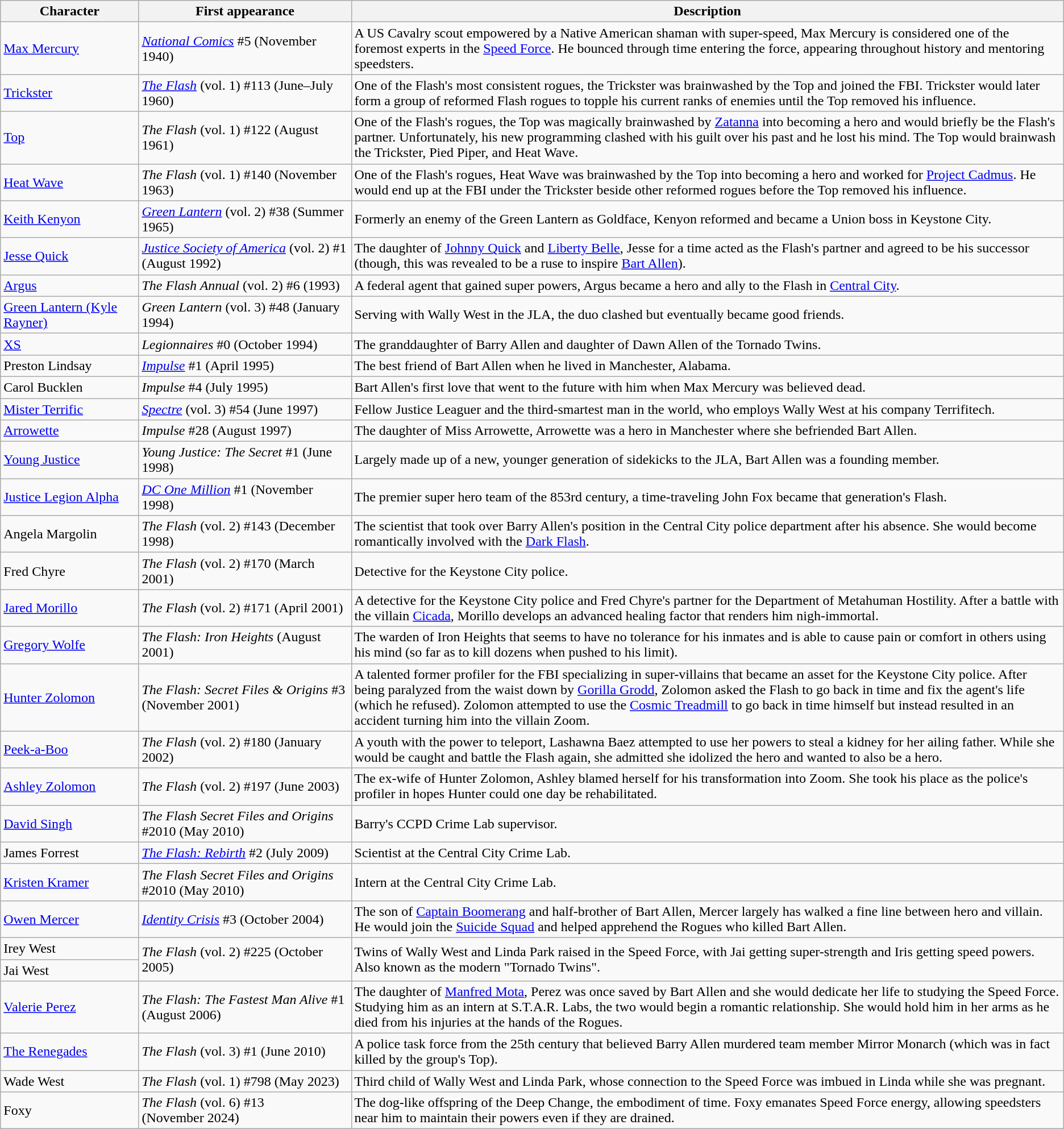<table class="wikitable">
<tr>
<th width="13%">Character</th>
<th width="20%">First appearance</th>
<th width="67%">Description</th>
</tr>
<tr>
<td><a href='#'>Max Mercury</a></td>
<td><a href='#'><em>National Comics</em></a> #5 (November 1940)</td>
<td>A US Cavalry scout empowered by a Native American shaman with super-speed, Max Mercury is considered one of the foremost experts in the <a href='#'>Speed Force</a>. He bounced through time entering the force, appearing throughout history and mentoring speedsters.</td>
</tr>
<tr>
<td><a href='#'>Trickster</a></td>
<td><em><a href='#'>The Flash</a></em> (vol. 1) #113 (June–July 1960)</td>
<td>One of the Flash's most consistent rogues, the Trickster was brainwashed by the Top and joined the FBI. Trickster would later form a group of reformed Flash rogues to topple his current ranks of enemies until the Top removed his influence.</td>
</tr>
<tr>
<td><a href='#'>Top</a></td>
<td><em>The Flash</em> (vol. 1) #122 (August 1961)</td>
<td>One of the Flash's rogues, the Top was magically brainwashed by <a href='#'>Zatanna</a> into becoming a hero and would briefly be the Flash's partner. Unfortunately, his new programming clashed with his guilt over his past and he lost his mind. The Top would brainwash the Trickster, Pied Piper, and Heat Wave.</td>
</tr>
<tr>
<td><a href='#'>Heat Wave</a></td>
<td><em>The Flash</em> (vol. 1) #140 (November 1963)</td>
<td>One of the Flash's rogues, Heat Wave was brainwashed by the Top into becoming a hero and worked for <a href='#'>Project Cadmus</a>. He would end up at the FBI under the Trickster beside other reformed rogues before the Top removed his influence.</td>
</tr>
<tr>
<td><a href='#'>Keith Kenyon</a></td>
<td><a href='#'><em>Green Lantern</em></a> (vol. 2) #38 (Summer 1965)</td>
<td>Formerly an enemy of the Green Lantern as Goldface, Kenyon reformed and became a Union boss in Keystone City.</td>
</tr>
<tr>
<td><a href='#'>Jesse Quick</a></td>
<td><em><a href='#'>Justice Society of America</a></em> (vol. 2) #1 (August 1992)</td>
<td>The daughter of <a href='#'>Johnny Quick</a> and <a href='#'>Liberty Belle</a>, Jesse for a time acted as the Flash's partner and agreed to be his successor (though, this was revealed to be a ruse to inspire <a href='#'>Bart Allen</a>).</td>
</tr>
<tr>
<td><a href='#'>Argus</a></td>
<td><em>The Flash Annual</em> (vol. 2) #6 (1993)</td>
<td>A federal agent that gained super powers, Argus became a hero and ally to the Flash in <a href='#'>Central City</a>.</td>
</tr>
<tr>
<td><a href='#'>Green Lantern (Kyle Rayner)</a></td>
<td><em>Green Lantern</em> (vol. 3) #48 (January 1994)</td>
<td>Serving with Wally West in the JLA, the duo clashed but eventually became good friends.</td>
</tr>
<tr>
<td><a href='#'>XS</a></td>
<td><em>Legionnaires</em> #0 (October 1994)</td>
<td>The granddaughter of Barry Allen and daughter of Dawn Allen of the Tornado Twins.</td>
</tr>
<tr>
<td>Preston Lindsay</td>
<td><a href='#'><em>Impulse</em></a> #1 (April 1995)</td>
<td>The best friend of Bart Allen when he lived in Manchester, Alabama.</td>
</tr>
<tr>
<td>Carol Bucklen</td>
<td><em>Impulse</em> #4 (July 1995)</td>
<td>Bart Allen's first love that went to the future with him when Max Mercury was believed dead.</td>
</tr>
<tr>
<td><a href='#'>Mister Terrific</a></td>
<td><a href='#'><em>Spectre</em></a> (vol. 3) #54 (June 1997)</td>
<td>Fellow Justice Leaguer and the third-smartest man in the world, who employs Wally West at his company Terrifitech.</td>
</tr>
<tr>
<td><a href='#'>Arrowette</a></td>
<td><em>Impulse</em> #28 (August 1997)</td>
<td>The daughter of Miss Arrowette, Arrowette was a hero in Manchester where she befriended Bart Allen.</td>
</tr>
<tr>
<td><a href='#'>Young Justice</a></td>
<td><em>Young Justice: The Secret</em> #1 (June 1998)</td>
<td>Largely made up of a new, younger generation of sidekicks to the JLA, Bart Allen was a founding member.</td>
</tr>
<tr>
<td><a href='#'>Justice Legion Alpha</a></td>
<td><em><a href='#'>DC One Million</a></em> #1 (November 1998)</td>
<td>The premier super hero team of the 853rd century, a time-traveling John Fox became that generation's Flash.</td>
</tr>
<tr>
<td>Angela Margolin</td>
<td><em>The Flash</em> (vol. 2) #143 (December 1998)</td>
<td>The scientist that took over Barry Allen's position in the Central City police department after his absence. She would become romantically involved with the <a href='#'>Dark Flash</a>.</td>
</tr>
<tr>
<td>Fred Chyre</td>
<td><em>The Flash</em> (vol. 2) #170 (March 2001)</td>
<td>Detective for the Keystone City police.</td>
</tr>
<tr>
<td><a href='#'>Jared Morillo</a></td>
<td><em>The Flash</em> (vol. 2) #171 (April 2001)</td>
<td>A detective for the Keystone City police and Fred Chyre's partner for the Department of Metahuman Hostility. After a battle with the villain <a href='#'>Cicada</a>, Morillo develops an advanced healing factor that renders him nigh-immortal.</td>
</tr>
<tr>
<td><a href='#'>Gregory Wolfe</a></td>
<td><em>The Flash: Iron Heights</em> (August 2001)</td>
<td>The warden of Iron Heights that seems to have no tolerance for his inmates and is able to cause pain or comfort in others using his mind (so far as to kill dozens when pushed to his limit).</td>
</tr>
<tr>
<td><a href='#'>Hunter Zolomon</a></td>
<td><em>The Flash: Secret Files & Origins</em> #3 (November 2001)</td>
<td>A talented former profiler for the FBI specializing in super-villains that became an asset for the Keystone City police. After being paralyzed from the waist down by <a href='#'>Gorilla Grodd</a>, Zolomon asked the Flash to go back in time and fix the agent's life (which he refused). Zolomon attempted to use the <a href='#'>Cosmic Treadmill</a> to go back in time himself but instead resulted in an accident turning him into the villain Zoom.</td>
</tr>
<tr>
<td><a href='#'>Peek-a-Boo</a></td>
<td><em>The Flash</em> (vol. 2) #180 (January 2002)</td>
<td>A youth with the power to teleport, Lashawna Baez attempted to use her powers to steal a kidney for her ailing father. While she would be caught and battle the Flash again, she admitted she idolized the hero and wanted to also be a hero.</td>
</tr>
<tr>
<td><a href='#'>Ashley Zolomon</a></td>
<td><em>The Flash</em> (vol. 2) #197 (June 2003)</td>
<td>The ex-wife of Hunter Zolomon, Ashley blamed herself for his transformation into Zoom. She took his place as the police's profiler in hopes Hunter could one day be rehabilitated.</td>
</tr>
<tr>
<td><a href='#'>David Singh</a></td>
<td><em>The Flash</em> <em>Secret Files and Origins</em> #2010 (May 2010)</td>
<td>Barry's CCPD Crime Lab supervisor.</td>
</tr>
<tr>
<td>James Forrest</td>
<td><em><a href='#'>The Flash: Rebirth</a></em> #2 (July 2009)</td>
<td>Scientist at the Central City Crime Lab.</td>
</tr>
<tr>
<td><a href='#'>Kristen Kramer</a></td>
<td><em>The Flash</em> <em>Secret Files and Origins</em> #2010 (May 2010)</td>
<td>Intern at the Central City Crime Lab.</td>
</tr>
<tr>
<td><a href='#'>Owen Mercer</a></td>
<td><a href='#'><em>Identity Crisis</em></a> #3 (October 2004)</td>
<td>The son of <a href='#'>Captain Boomerang</a> and half-brother of Bart Allen, Mercer largely has walked a fine line between hero and villain. He would join the <a href='#'>Suicide Squad</a> and helped apprehend the Rogues who killed Bart Allen.</td>
</tr>
<tr>
<td>Irey West</td>
<td rowspan="2"><em>The Flash</em> (vol. 2) #225 (October 2005)</td>
<td rowspan="2">Twins of Wally West and Linda Park raised in the Speed Force, with Jai getting super-strength and Iris getting speed powers. Also known as the modern "Tornado Twins".</td>
</tr>
<tr>
<td>Jai West</td>
</tr>
<tr>
<td><a href='#'>Valerie Perez</a></td>
<td><em>The Flash: The Fastest Man Alive</em> #1 (August 2006)</td>
<td>The daughter of <a href='#'>Manfred Mota</a>, Perez was once saved by Bart Allen and she would dedicate her life to studying the Speed Force. Studying him as an intern at S.T.A.R. Labs, the two would begin a romantic relationship. She would hold him in her arms as he died from his injuries at the hands of the Rogues.</td>
</tr>
<tr>
<td><a href='#'>The Renegades</a></td>
<td><em>The Flash</em> (vol. 3) #1 (June 2010)</td>
<td>A police task force from the 25th century that believed Barry Allen murdered team member Mirror Monarch (which was in fact killed by the group's Top).</td>
</tr>
<tr>
<td>Wade West</td>
<td><em>The Flash</em> (vol. 1) #798 (May 2023)</td>
<td>Third child of Wally West and Linda Park, whose connection to the Speed Force was imbued in Linda while she was pregnant.</td>
</tr>
<tr>
<td>Foxy</td>
<td><em>The Flash</em> (vol. 6) #13<br>(November 2024)</td>
<td>The dog-like offspring of the Deep Change, the embodiment of time. Foxy emanates Speed Force energy, allowing speedsters near him to maintain their powers even if they are drained.</td>
</tr>
</table>
